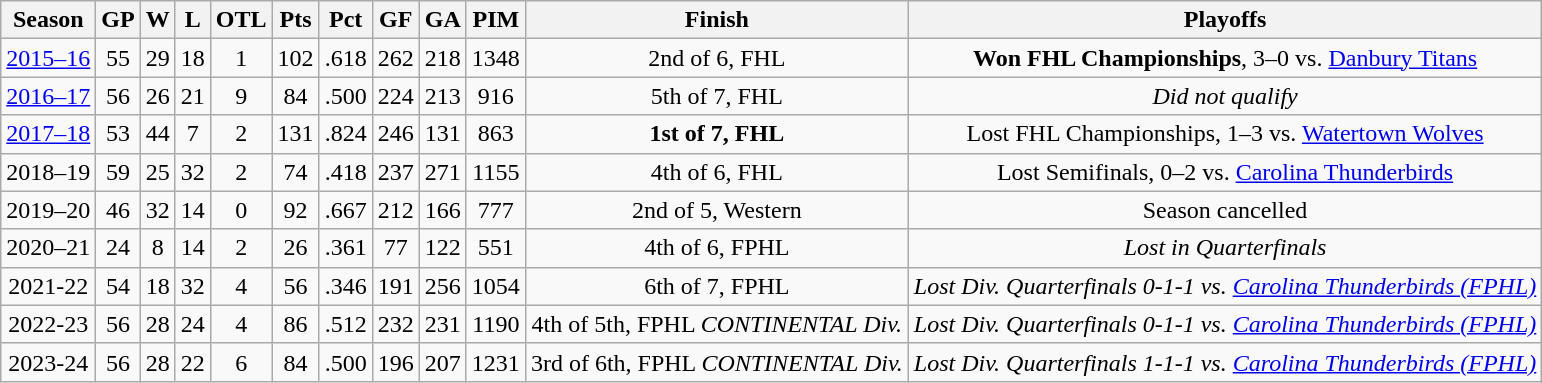<table class="wikitable" style="text-align:center">
<tr>
<th>Season</th>
<th>GP</th>
<th>W</th>
<th>L</th>
<th>OTL</th>
<th>Pts</th>
<th>Pct</th>
<th>GF</th>
<th>GA</th>
<th>PIM</th>
<th>Finish</th>
<th>Playoffs</th>
</tr>
<tr>
<td><a href='#'>2015–16</a></td>
<td>55</td>
<td>29</td>
<td>18</td>
<td>1</td>
<td>102</td>
<td>.618</td>
<td>262</td>
<td>218</td>
<td>1348</td>
<td>2nd of 6, FHL</td>
<td><strong>Won FHL Championships</strong>, 3–0 vs. <a href='#'>Danbury Titans</a></td>
</tr>
<tr>
<td><a href='#'>2016–17</a></td>
<td>56</td>
<td>26</td>
<td>21</td>
<td>9</td>
<td>84</td>
<td>.500</td>
<td>224</td>
<td>213</td>
<td>916</td>
<td>5th of 7, FHL</td>
<td><em>Did not qualify</em></td>
</tr>
<tr>
<td><a href='#'>2017–18</a></td>
<td>53</td>
<td>44</td>
<td>7</td>
<td>2</td>
<td>131</td>
<td>.824</td>
<td>246</td>
<td>131</td>
<td>863</td>
<td><strong>1st of 7, FHL</strong></td>
<td>Lost FHL Championships, 1–3 vs. <a href='#'>Watertown Wolves</a></td>
</tr>
<tr>
<td>2018–19</td>
<td>59</td>
<td>25</td>
<td>32</td>
<td>2</td>
<td>74</td>
<td>.418</td>
<td>237</td>
<td>271</td>
<td>1155</td>
<td>4th of 6, FHL</td>
<td>Lost Semifinals, 0–2 vs. <a href='#'>Carolina Thunderbirds</a></td>
</tr>
<tr>
<td>2019–20</td>
<td>46</td>
<td>32</td>
<td>14</td>
<td>0</td>
<td>92</td>
<td>.667</td>
<td>212</td>
<td>166</td>
<td>777</td>
<td>2nd of 5, Western</td>
<td>Season cancelled</td>
</tr>
<tr>
<td>2020–21</td>
<td>24</td>
<td>8</td>
<td>14</td>
<td>2</td>
<td>26</td>
<td>.361</td>
<td>77</td>
<td>122</td>
<td>551</td>
<td>4th of 6, FPHL</td>
<td><em>Lost in Quarterfinals</em></td>
</tr>
<tr>
<td>2021-22</td>
<td>54</td>
<td>18</td>
<td>32</td>
<td>4</td>
<td>56</td>
<td>.346</td>
<td>191</td>
<td>256</td>
<td>1054</td>
<td>6th of 7, FPHL</td>
<td><em>Lost Div. Quarterfinals 0-1-1 vs. <a href='#'>Carolina Thunderbirds (FPHL)</a></em></td>
</tr>
<tr>
<td>2022-23</td>
<td>56</td>
<td>28</td>
<td>24</td>
<td>4</td>
<td>86</td>
<td>.512</td>
<td>232</td>
<td>231</td>
<td>1190</td>
<td>4th of 5th, FPHL <em>CONTINENTAL Div.</em></td>
<td><em>Lost Div. Quarterfinals 0-1-1 vs. <a href='#'>Carolina Thunderbirds (FPHL)</a></em></td>
</tr>
<tr>
<td>2023-24</td>
<td>56</td>
<td>28</td>
<td>22</td>
<td>6</td>
<td>84</td>
<td>.500</td>
<td>196</td>
<td>207</td>
<td>1231</td>
<td>3rd of 6th, FPHL <em>CONTINENTAL Div.</em></td>
<td><em>Lost Div. Quarterfinals 1-1-1 vs. <a href='#'>Carolina Thunderbirds (FPHL)</a></em></td>
</tr>
</table>
